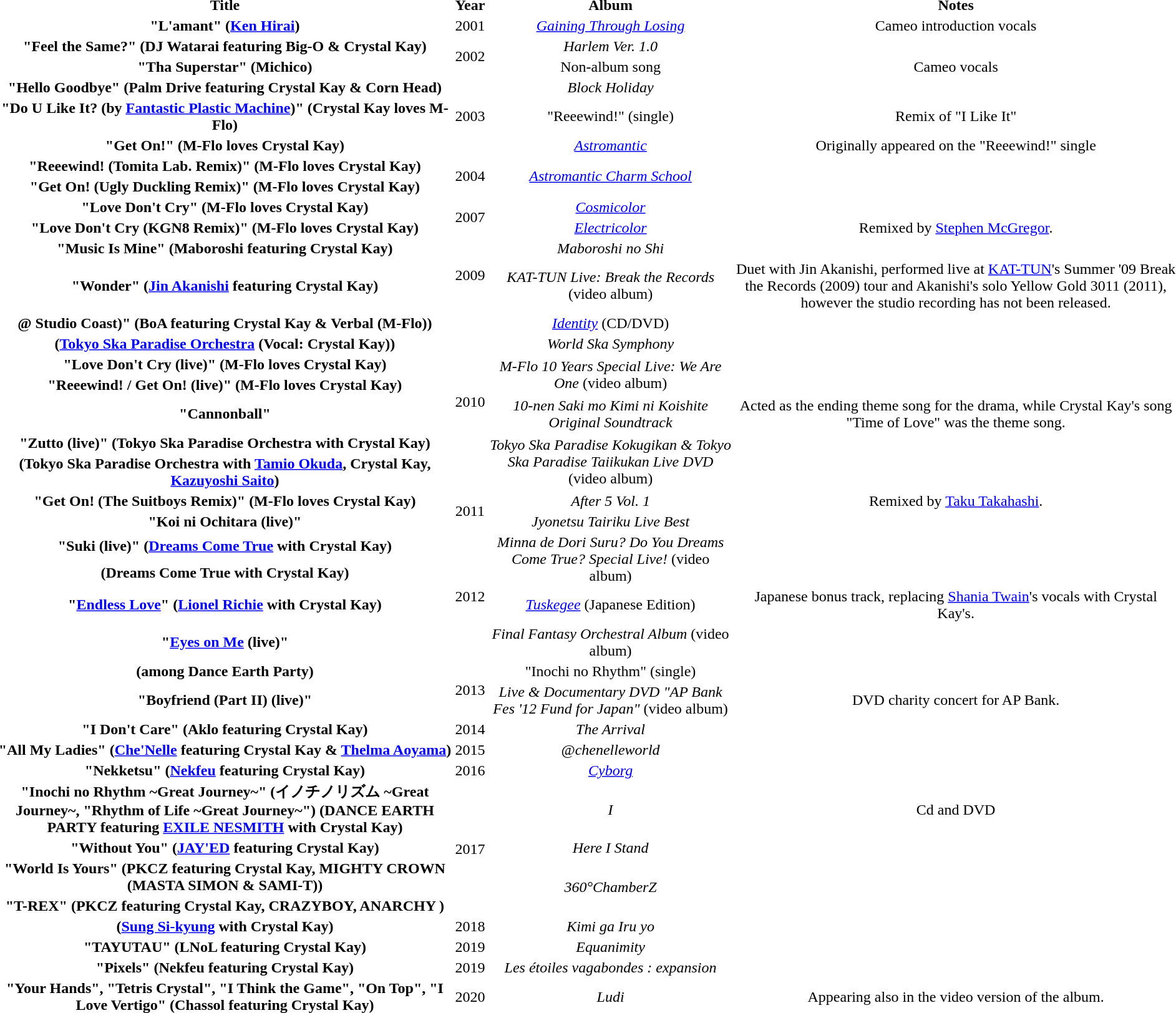<table class="plainrowheaders" style="text-align:center;">
<tr>
<th scope="col">Title</th>
<th scope="col">Year</th>
<th scope="col">Album</th>
<th scope="col">Notes</th>
</tr>
<tr>
<th scope="row">"L'amant" <span>(<a href='#'>Ken Hirai</a>)</span></th>
<td rowspan="1">2001</td>
<td rowspan="1"><em><a href='#'>Gaining Through Losing</a></em></td>
<td>Cameo introduction vocals</td>
</tr>
<tr>
<th scope="row">"Feel the Same?" <span>(DJ Watarai featuring Big-O & Crystal Kay)</span></th>
<td rowspan="2">2002</td>
<td rowspan="1"><em>Harlem Ver. 1.0</em></td>
<td></td>
</tr>
<tr>
<th scope="row">"Tha Superstar" <span>(Michico)</span></th>
<td rowspan="1">Non-album song</td>
<td>Cameo vocals</td>
</tr>
<tr>
<th scope="row">"Hello Goodbye" <span>(Palm Drive featuring Crystal Kay & Corn Head)</span></th>
<td rowspan="3">2003</td>
<td rowspan="1"><em>Block Holiday</em></td>
<td></td>
</tr>
<tr>
<th scope="row">"Do U Like It? (by <a href='#'>Fantastic Plastic Machine</a>)" <span>(Crystal Kay loves M-Flo)</span></th>
<td rowspan="1">"Reeewind!" <span>(single)</span></td>
<td>Remix of "I Like It"</td>
</tr>
<tr>
<th scope="row">"Get On!" <span>(M-Flo loves Crystal Kay)</span></th>
<td rowspan="1"><em><a href='#'>Astromantic</a></em></td>
<td>Originally appeared on the "Reeewind!" single</td>
</tr>
<tr>
<th scope="row">"Reeewind! (Tomita Lab. Remix)" <span>(M-Flo loves Crystal Kay)</span></th>
<td rowspan="2">2004</td>
<td rowspan="2"><em><a href='#'>Astromantic Charm School</a></em></td>
<td></td>
</tr>
<tr>
<th scope="row">"Get On! (Ugly Duckling Remix)" <span>(M-Flo loves Crystal Kay)</span></th>
<td></td>
</tr>
<tr>
<th scope="row">"Love Don't Cry" <span>(M-Flo loves Crystal Kay)</span></th>
<td rowspan="2">2007</td>
<td rowspan="1"><em><a href='#'>Cosmicolor</a></em></td>
<td></td>
</tr>
<tr>
<th scope="row">"Love Don't Cry (KGN8 Remix)" <span>(M-Flo loves Crystal Kay)</span></th>
<td rowspan="1"><em><a href='#'>Electricolor</a></em></td>
<td>Remixed by <a href='#'>Stephen McGregor</a>.</td>
</tr>
<tr>
<th scope="row">"Music Is Mine" <span>(Maboroshi featuring Crystal Kay)</span></th>
<td rowspan="2">2009</td>
<td rowspan="1"><em>Maboroshi no Shi</em></td>
<td></td>
</tr>
<tr>
<th scope="row">"Wonder" <span>(<a href='#'>Jin Akanishi</a> featuring Crystal Kay)</span></th>
<td rowspan="1"><em>KAT-TUN Live: Break the Records</em> <span>(video album)</span></td>
<td>Duet with Jin Akanishi, performed live at <a href='#'>KAT-TUN</a>'s Summer '09 Break the Records (2009) tour and Akanishi's solo Yellow Gold 3011 (2011), however the studio recording has not been released.</td>
</tr>
<tr>
<th scope="row"> @ Studio Coast)" <span>(BoA featuring Crystal Kay & Verbal (M-Flo))</span></th>
<td rowspan="7">2010</td>
<td rowspan="1"><em><a href='#'>Identity</a></em> <span>(CD/DVD)</span></td>
<td></td>
</tr>
<tr>
<th scope="row"> <span>(<a href='#'>Tokyo Ska Paradise Orchestra</a> (Vocal: Crystal Kay))</span></th>
<td rowspan="1"><em>World Ska Symphony</em></td>
<td></td>
</tr>
<tr>
<th scope="row">"Love Don't Cry (live)" <span>(M-Flo loves Crystal Kay)</span></th>
<td rowspan="2"><em>M-Flo 10 Years Special Live: We Are One</em> <span>(video album)</span></td>
<td></td>
</tr>
<tr>
<th scope="row">"Reeewind! / Get On! (live)" <span>(M-Flo loves Crystal Kay)</span></th>
<td></td>
</tr>
<tr>
<th scope="row">"Cannonball"</th>
<td rowspan="1"><em>10-nen Saki mo Kimi ni Koishite Original Soundtrack</em></td>
<td>Acted as the ending theme song for the drama, while Crystal Kay's song "Time of Love" was the theme song.</td>
</tr>
<tr>
<th scope="row">"Zutto (live)" <span>(Tokyo Ska Paradise Orchestra with Crystal Kay)</span></th>
<td rowspan="2"><em>Tokyo Ska Paradise Kokugikan & Tokyo Ska Paradise Taiikukan Live DVD</em> <span>(video album)</span></td>
<td></td>
</tr>
<tr>
<th scope="row"> <span>(Tokyo Ska Paradise Orchestra with <a href='#'>Tamio Okuda</a>, Crystal Kay, <a href='#'>Kazuyoshi Saito</a>)</span></th>
<td></td>
</tr>
<tr>
<th scope="row">"Get On! (The Suitboys Remix)" <span>(M-Flo loves Crystal Kay)</span></th>
<td rowspan="2">2011</td>
<td rowspan="1"><em>After 5 Vol. 1</em></td>
<td>Remixed by <a href='#'>Taku Takahashi</a>.</td>
</tr>
<tr>
<th scope="row">"Koi ni Ochitara (live)"</th>
<td rowspan="1"><em>Jyonetsu Tairiku Live Best</em></td>
<td></td>
</tr>
<tr>
<th scope="row">"Suki (live)" <span>(<a href='#'>Dreams Come True</a> with Crystal Kay)</span></th>
<td rowspan="4">2012</td>
<td rowspan="2"><em>Minna de Dori Suru? Do You Dreams Come True? Special Live!</em> <span>(video album)</span></td>
<td></td>
</tr>
<tr>
<th scope="row"> <span>(Dreams Come True with Crystal Kay)</span></th>
<td></td>
</tr>
<tr>
<th scope="row">"<a href='#'>Endless Love</a>" <span>(<a href='#'>Lionel Richie</a> with Crystal Kay)</span></th>
<td rowspan="1"><em><a href='#'>Tuskegee</a></em> <span>(Japanese Edition)</span></td>
<td>Japanese bonus track, replacing <a href='#'>Shania Twain</a>'s vocals with Crystal Kay's.</td>
</tr>
<tr>
<th scope="row">"<a href='#'>Eyes on Me</a> (live)"</th>
<td rowspan="1"><em>Final Fantasy Orchestral Album</em> <span>(video album)</span></td>
<td></td>
</tr>
<tr>
<th scope="row"> <span>(among Dance Earth Party)</span></th>
<td rowspan="2">2013</td>
<td rowspan="1">"Inochi no Rhythm" <span>(single)</span></td>
<td></td>
</tr>
<tr>
<th scope="row">"Boyfriend (Part II) (live)"</th>
<td rowspan="1"><em>Live & Documentary DVD "AP Bank Fes '12 Fund for Japan"</em> <span>(video album)</span></td>
<td>DVD charity concert for AP Bank.</td>
</tr>
<tr>
<th scope="row">"I Don't Care" <span>(Aklo featuring Crystal Kay)</span></th>
<td rowspan="1">2014</td>
<td rowspan="1"><em>The Arrival</em></td>
<td></td>
</tr>
<tr>
<th scope="row">"All My Ladies" <span>(<a href='#'>Che'Nelle</a> featuring Crystal Kay & <a href='#'>Thelma Aoyama</a>)</span></th>
<td rowspan="1">2015</td>
<td rowspan="1"><em>@chenelleworld</em></td>
<td></td>
</tr>
<tr>
<th scope="row">"Nekketsu" <span>(<a href='#'>Nekfeu</a> featuring Crystal Kay)</span></th>
<td rowspan="1">2016</td>
<td rowspan="1"><em><a href='#'>Cyborg</a></em></td>
<td></td>
</tr>
<tr>
<th scope="row">"Inochi no Rhythm ~Great Journey~" <span>(イノチノリズム ~Great Journey~, "Rhythm of Life ~Great Journey~") (DANCE EARTH PARTY featuring <a href='#'>EXILE NESMITH</a> with Crystal Kay)</span></th>
<td rowspan="4">2017</td>
<td rowspan="1"><em>I</em></td>
<td>Cd and DVD</td>
</tr>
<tr>
<th scope="row">"Without You" <span>(<a href='#'>JAY'ED</a> featuring Crystal Kay)</span></th>
<td rowspan="1"><em>Here I Stand</em></td>
<td></td>
</tr>
<tr>
<th scope="row">"World Is Yours" <span>(PKCZ featuring Crystal Kay, MIGHTY CROWN (MASTA SIMON & SAMI-T))</span></th>
<td rowspan="2"><em>360°ChamberZ</em></td>
<td></td>
</tr>
<tr>
<th scope="row">"T-REX" <span>(PKCZ featuring Crystal Kay, CRAZYBOY, ANARCHY )</span></th>
<td></td>
</tr>
<tr>
<th scope="row"> <span>(<a href='#'>Sung Si-kyung</a> with Crystal Kay)</span></th>
<td rowspan="1">2018</td>
<td rowspan="1"><em>Kimi ga Iru yo</em></td>
<td></td>
</tr>
<tr>
<th scope="row">"TAYUTAU" <span>(LNoL featuring Crystal Kay)</span></th>
<td rowspan="1">2019</td>
<td rowspan="1"><em>Equanimity</em></td>
<td></td>
</tr>
<tr>
<th><strong>"Pixels" <span>(Nekfeu featuring Crystal Kay)</span></strong></th>
<td rowspan="1">2019</td>
<td><em>Les étoiles vagabondes : expansion</em></td>
<td></td>
</tr>
<tr>
<th scope="row">"Your Hands", "Tetris Crystal", "I Think the Game", "On Top", "I Love Vertigo" <span>(Chassol featuring Crystal Kay)</span></th>
<td rowspan="1">2020</td>
<td rowspan="1"><em>Ludi</em></td>
<td rowspan="1">Appearing also in the video version of the album.</td>
</tr>
<tr>
</tr>
</table>
